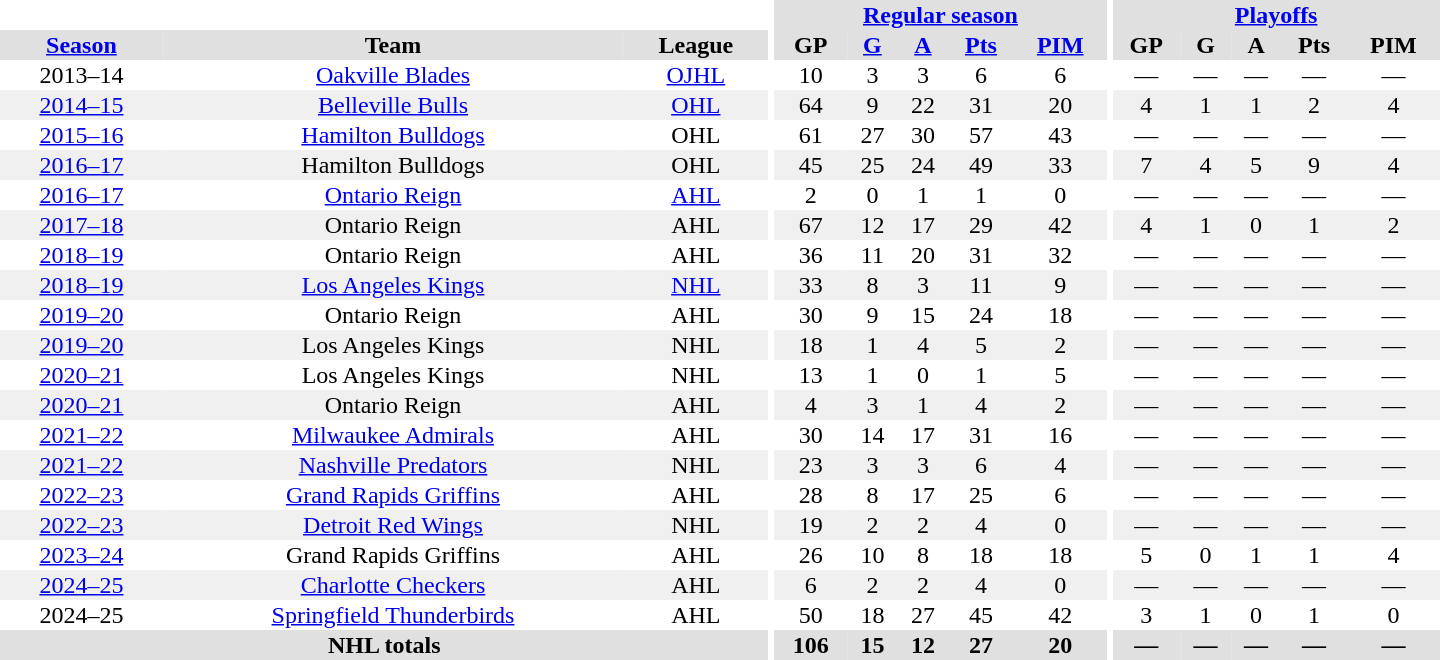<table border="0" cellpadding="1" cellspacing="0" style="text-align:center; width:60em">
<tr bgcolor="#e0e0e0">
<th colspan="3" bgcolor="#ffffff"></th>
<th rowspan="100" bgcolor="#ffffff"></th>
<th colspan="5"><a href='#'>Regular season</a></th>
<th rowspan="100" bgcolor="#ffffff"></th>
<th colspan="5"><a href='#'>Playoffs</a></th>
</tr>
<tr bgcolor="#e0e0e0">
<th><a href='#'>Season</a></th>
<th>Team</th>
<th>League</th>
<th>GP</th>
<th><a href='#'>G</a></th>
<th><a href='#'>A</a></th>
<th><a href='#'>Pts</a></th>
<th><a href='#'>PIM</a></th>
<th>GP</th>
<th>G</th>
<th>A</th>
<th>Pts</th>
<th>PIM</th>
</tr>
<tr>
<td>2013–14</td>
<td><a href='#'>Oakville Blades</a></td>
<td><a href='#'>OJHL</a></td>
<td>10</td>
<td>3</td>
<td>3</td>
<td>6</td>
<td>6</td>
<td>—</td>
<td>—</td>
<td>—</td>
<td>—</td>
<td>—</td>
</tr>
<tr bgcolor="#f0f0f0">
<td><a href='#'>2014–15</a></td>
<td><a href='#'>Belleville Bulls</a></td>
<td><a href='#'>OHL</a></td>
<td>64</td>
<td>9</td>
<td>22</td>
<td>31</td>
<td>20</td>
<td>4</td>
<td>1</td>
<td>1</td>
<td>2</td>
<td>4</td>
</tr>
<tr>
<td><a href='#'>2015–16</a></td>
<td><a href='#'>Hamilton Bulldogs</a></td>
<td>OHL</td>
<td>61</td>
<td>27</td>
<td>30</td>
<td>57</td>
<td>43</td>
<td>—</td>
<td>—</td>
<td>—</td>
<td>—</td>
<td>—</td>
</tr>
<tr bgcolor="#f0f0f0">
<td><a href='#'>2016–17</a></td>
<td>Hamilton Bulldogs</td>
<td>OHL</td>
<td>45</td>
<td>25</td>
<td>24</td>
<td>49</td>
<td>33</td>
<td>7</td>
<td>4</td>
<td>5</td>
<td>9</td>
<td>4</td>
</tr>
<tr>
<td><a href='#'>2016–17</a></td>
<td><a href='#'>Ontario Reign</a></td>
<td><a href='#'>AHL</a></td>
<td>2</td>
<td>0</td>
<td>1</td>
<td>1</td>
<td>0</td>
<td>—</td>
<td>—</td>
<td>—</td>
<td>—</td>
<td>—</td>
</tr>
<tr bgcolor="#f0f0f0">
<td><a href='#'>2017–18</a></td>
<td>Ontario Reign</td>
<td>AHL</td>
<td>67</td>
<td>12</td>
<td>17</td>
<td>29</td>
<td>42</td>
<td>4</td>
<td>1</td>
<td>0</td>
<td>1</td>
<td>2</td>
</tr>
<tr>
<td><a href='#'>2018–19</a></td>
<td>Ontario Reign</td>
<td>AHL</td>
<td>36</td>
<td>11</td>
<td>20</td>
<td>31</td>
<td>32</td>
<td>—</td>
<td>—</td>
<td>—</td>
<td>—</td>
<td>—</td>
</tr>
<tr bgcolor="#f0f0f0">
<td><a href='#'>2018–19</a></td>
<td><a href='#'>Los Angeles Kings</a></td>
<td><a href='#'>NHL</a></td>
<td>33</td>
<td>8</td>
<td>3</td>
<td>11</td>
<td>9</td>
<td>—</td>
<td>—</td>
<td>—</td>
<td>—</td>
<td>—</td>
</tr>
<tr>
<td><a href='#'>2019–20</a></td>
<td>Ontario Reign</td>
<td>AHL</td>
<td>30</td>
<td>9</td>
<td>15</td>
<td>24</td>
<td>18</td>
<td>—</td>
<td>—</td>
<td>—</td>
<td>—</td>
<td>—</td>
</tr>
<tr bgcolor="#f0f0f0">
<td><a href='#'>2019–20</a></td>
<td>Los Angeles Kings</td>
<td>NHL</td>
<td>18</td>
<td>1</td>
<td>4</td>
<td>5</td>
<td>2</td>
<td>—</td>
<td>—</td>
<td>—</td>
<td>—</td>
<td>—</td>
</tr>
<tr>
<td><a href='#'>2020–21</a></td>
<td>Los Angeles Kings</td>
<td>NHL</td>
<td>13</td>
<td>1</td>
<td>0</td>
<td>1</td>
<td>5</td>
<td>—</td>
<td>—</td>
<td>—</td>
<td>—</td>
<td>—</td>
</tr>
<tr bgcolor="#f0f0f0">
<td><a href='#'>2020–21</a></td>
<td>Ontario Reign</td>
<td>AHL</td>
<td>4</td>
<td>3</td>
<td>1</td>
<td>4</td>
<td>2</td>
<td>—</td>
<td>—</td>
<td>—</td>
<td>—</td>
<td>—</td>
</tr>
<tr>
<td><a href='#'>2021–22</a></td>
<td><a href='#'>Milwaukee Admirals</a></td>
<td>AHL</td>
<td>30</td>
<td>14</td>
<td>17</td>
<td>31</td>
<td>16</td>
<td>—</td>
<td>—</td>
<td>—</td>
<td>—</td>
<td>—</td>
</tr>
<tr bgcolor="#f0f0f0">
<td><a href='#'>2021–22</a></td>
<td><a href='#'>Nashville Predators</a></td>
<td>NHL</td>
<td>23</td>
<td>3</td>
<td>3</td>
<td>6</td>
<td>4</td>
<td>—</td>
<td>—</td>
<td>—</td>
<td>—</td>
<td>—</td>
</tr>
<tr>
<td><a href='#'>2022–23</a></td>
<td><a href='#'>Grand Rapids Griffins</a></td>
<td>AHL</td>
<td>28</td>
<td>8</td>
<td>17</td>
<td>25</td>
<td>6</td>
<td>—</td>
<td>—</td>
<td>—</td>
<td>—</td>
<td>—</td>
</tr>
<tr bgcolor="#f0f0f0">
<td><a href='#'>2022–23</a></td>
<td><a href='#'>Detroit Red Wings</a></td>
<td>NHL</td>
<td>19</td>
<td>2</td>
<td>2</td>
<td>4</td>
<td>0</td>
<td>—</td>
<td>—</td>
<td>—</td>
<td>—</td>
<td>—</td>
</tr>
<tr>
<td><a href='#'>2023–24</a></td>
<td>Grand Rapids Griffins</td>
<td>AHL</td>
<td>26</td>
<td>10</td>
<td>8</td>
<td>18</td>
<td>18</td>
<td>5</td>
<td>0</td>
<td>1</td>
<td>1</td>
<td>4</td>
</tr>
<tr bgcolor="#f0f0f0">
<td><a href='#'>2024–25</a></td>
<td><a href='#'>Charlotte Checkers</a></td>
<td>AHL</td>
<td>6</td>
<td>2</td>
<td>2</td>
<td>4</td>
<td>0</td>
<td>—</td>
<td>—</td>
<td>—</td>
<td>—</td>
<td>—</td>
</tr>
<tr>
<td>2024–25</td>
<td><a href='#'>Springfield Thunderbirds</a></td>
<td>AHL</td>
<td>50</td>
<td>18</td>
<td>27</td>
<td>45</td>
<td>42</td>
<td>3</td>
<td>1</td>
<td>0</td>
<td>1</td>
<td>0</td>
</tr>
<tr bgcolor="#e0e0e0">
<th colspan="3">NHL totals</th>
<th>106</th>
<th>15</th>
<th>12</th>
<th>27</th>
<th>20</th>
<th>—</th>
<th>—</th>
<th>—</th>
<th>—</th>
<th>—</th>
</tr>
</table>
